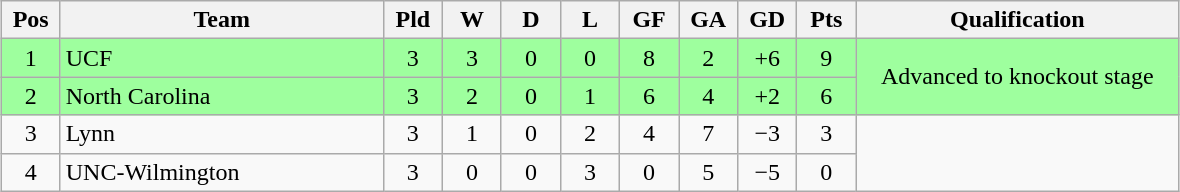<table class="wikitable" style="text-align:center; margin: 1em auto">
<tr>
<th style="width:2em">Pos</th>
<th style="width:13em">Team</th>
<th style="width:2em">Pld</th>
<th style="width:2em">W</th>
<th style="width:2em">D</th>
<th style="width:2em">L</th>
<th style="width:2em">GF</th>
<th style="width:2em">GA</th>
<th style="width:2em">GD</th>
<th style="width:2em">Pts</th>
<th style="width:13em">Qualification</th>
</tr>
<tr bgcolor="#9eff9e">
<td>1</td>
<td style="text-align:left">UCF</td>
<td>3</td>
<td>3</td>
<td>0</td>
<td>0</td>
<td>8</td>
<td>2</td>
<td>+6</td>
<td>9</td>
<td rowspan="2">Advanced to knockout stage</td>
</tr>
<tr bgcolor="#9eff9e">
<td>2</td>
<td style="text-align:left">North Carolina</td>
<td>3</td>
<td>2</td>
<td>0</td>
<td>1</td>
<td>6</td>
<td>4</td>
<td>+2</td>
<td>6</td>
</tr>
<tr>
<td>3</td>
<td style="text-align:left">Lynn</td>
<td>3</td>
<td>1</td>
<td>0</td>
<td>2</td>
<td>4</td>
<td>7</td>
<td>−3</td>
<td>3</td>
<td rowspan="2"></td>
</tr>
<tr>
<td>4</td>
<td style="text-align:left">UNC-Wilmington</td>
<td>3</td>
<td>0</td>
<td>0</td>
<td>3</td>
<td>0</td>
<td>5</td>
<td>−5</td>
<td>0</td>
</tr>
</table>
